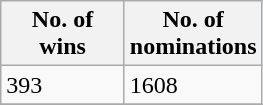<table class="wikitable">
<tr style="background:#ebf5ff;">
<th style="width:75px;">No. of wins</th>
<th style="width:75px;">No. of nominations</th>
</tr>
<tr>
<td>393</td>
<td>1608</td>
</tr>
<tr>
</tr>
</table>
